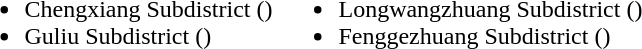<table>
<tr>
<td valign="top"><br><ul><li>Chengxiang Subdistrict ()</li><li>Guliu Subdistrict ()</li></ul></td>
<td valign="top"><br><ul><li>Longwangzhuang Subdistrict ()</li><li>Fenggezhuang Subdistrict ()</li></ul></td>
</tr>
</table>
